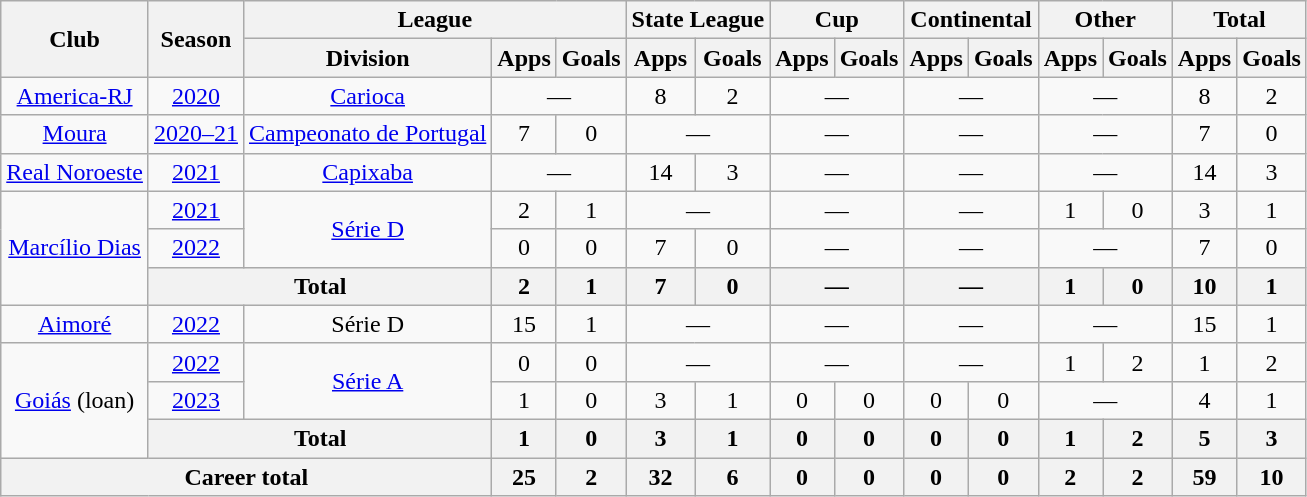<table class="wikitable" style="text-align: center;">
<tr>
<th rowspan="2">Club</th>
<th rowspan="2">Season</th>
<th colspan="3">League</th>
<th colspan="2">State League</th>
<th colspan="2">Cup</th>
<th colspan="2">Continental</th>
<th colspan="2">Other</th>
<th colspan="2">Total</th>
</tr>
<tr>
<th>Division</th>
<th>Apps</th>
<th>Goals</th>
<th>Apps</th>
<th>Goals</th>
<th>Apps</th>
<th>Goals</th>
<th>Apps</th>
<th>Goals</th>
<th>Apps</th>
<th>Goals</th>
<th>Apps</th>
<th>Goals</th>
</tr>
<tr>
<td valign="center"><a href='#'>America-RJ</a></td>
<td><a href='#'>2020</a></td>
<td><a href='#'>Carioca</a></td>
<td colspan="2">—</td>
<td>8</td>
<td>2</td>
<td colspan="2">—</td>
<td colspan="2">—</td>
<td colspan="2">—</td>
<td>8</td>
<td>2</td>
</tr>
<tr>
<td valign="center"><a href='#'>Moura</a></td>
<td><a href='#'>2020–21</a></td>
<td><a href='#'>Campeonato de Portugal</a></td>
<td>7</td>
<td>0</td>
<td colspan="2">—</td>
<td colspan="2">—</td>
<td colspan="2">—</td>
<td colspan="2">—</td>
<td>7</td>
<td>0</td>
</tr>
<tr>
<td valign="center"><a href='#'>Real Noroeste</a></td>
<td><a href='#'>2021</a></td>
<td><a href='#'>Capixaba</a></td>
<td colspan="2">—</td>
<td>14</td>
<td>3</td>
<td colspan="2">—</td>
<td colspan="2">—</td>
<td colspan="2">—</td>
<td>14</td>
<td>3</td>
</tr>
<tr>
<td rowspan="3" valign="center"><a href='#'>Marcílio Dias</a></td>
<td><a href='#'>2021</a></td>
<td rowspan="2"><a href='#'>Série D</a></td>
<td>2</td>
<td>1</td>
<td colspan="2">—</td>
<td colspan="2">—</td>
<td colspan="2">—</td>
<td>1</td>
<td>0</td>
<td>3</td>
<td>1</td>
</tr>
<tr>
<td><a href='#'>2022</a></td>
<td>0</td>
<td>0</td>
<td>7</td>
<td>0</td>
<td colspan="2">—</td>
<td colspan="2">—</td>
<td colspan="2">—</td>
<td>7</td>
<td>0</td>
</tr>
<tr>
<th colspan="2">Total</th>
<th>2</th>
<th>1</th>
<th>7</th>
<th>0</th>
<th colspan="2">—</th>
<th colspan="2">—</th>
<th>1</th>
<th>0</th>
<th>10</th>
<th>1</th>
</tr>
<tr>
<td valign="center"><a href='#'>Aimoré</a></td>
<td><a href='#'>2022</a></td>
<td>Série D</td>
<td>15</td>
<td>1</td>
<td colspan="2">—</td>
<td colspan="2">—</td>
<td colspan="2">—</td>
<td colspan="2">—</td>
<td>15</td>
<td>1</td>
</tr>
<tr>
<td rowspan="3" valign="center"><a href='#'>Goiás</a> (loan)</td>
<td><a href='#'>2022</a></td>
<td rowspan="2"><a href='#'>Série A</a></td>
<td>0</td>
<td>0</td>
<td colspan="2">—</td>
<td colspan="2">—</td>
<td colspan="2">—</td>
<td>1</td>
<td>2</td>
<td>1</td>
<td>2</td>
</tr>
<tr>
<td><a href='#'>2023</a></td>
<td>1</td>
<td>0</td>
<td>3</td>
<td>1</td>
<td>0</td>
<td>0</td>
<td>0</td>
<td>0</td>
<td colspan="2">—</td>
<td>4</td>
<td>1</td>
</tr>
<tr>
<th colspan="2">Total</th>
<th>1</th>
<th>0</th>
<th>3</th>
<th>1</th>
<th>0</th>
<th>0</th>
<th>0</th>
<th>0</th>
<th>1</th>
<th>2</th>
<th>5</th>
<th>3</th>
</tr>
<tr>
<th colspan="3"><strong>Career total</strong></th>
<th>25</th>
<th>2</th>
<th>32</th>
<th>6</th>
<th>0</th>
<th>0</th>
<th>0</th>
<th>0</th>
<th>2</th>
<th>2</th>
<th>59</th>
<th>10</th>
</tr>
</table>
